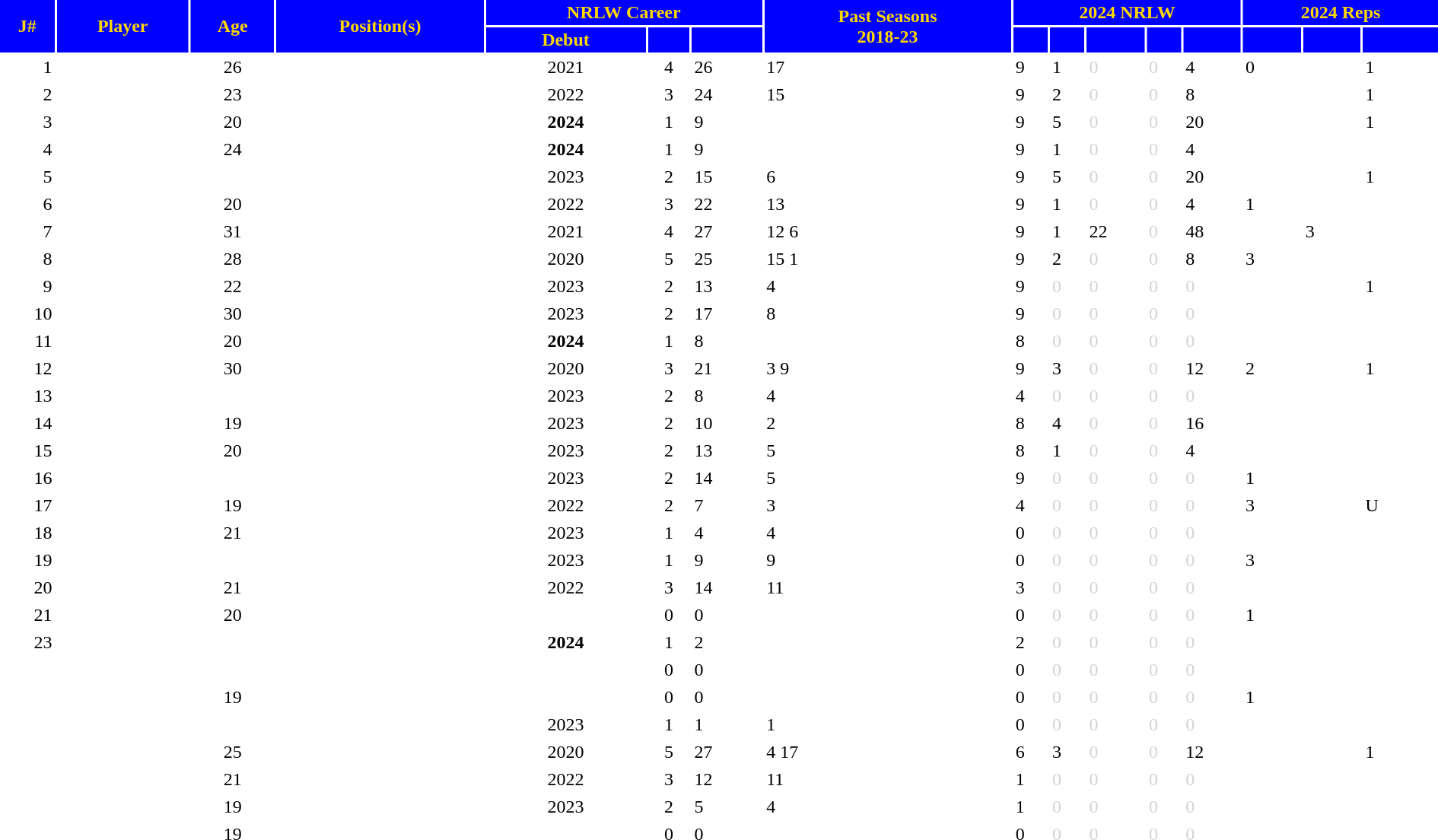<table class="sortable" border="0" cellspacing="2" cellpadding="2" style="width:100%;" style="text-align:right;">
<tr style="background:blue; color:gold">
<th rowspan=2>J#</th>
<th rowspan=2 align=center>Player</th>
<th rowspan=2>Age</th>
<th rowspan=2>Position(s)</th>
<th colspan=3 align=center>NRLW Career</th>
<th rowspan=2 class="unsortable" align=center>Past Seasons<br>2018-23</th>
<th colspan=5 align=center>2024 NRLW</th>
<th colspan=3 align=center>2024 Reps</th>
</tr>
<tr style="background:blue; color:gold">
<th>Debut</th>
<th></th>
<th></th>
<th></th>
<th></th>
<th class="unsortable"></th>
<th class="unsortable"></th>
<th></th>
<th class="unsortable"></th>
<th class="unsortable"></th>
<th class="unsortable"></th>
</tr>
<tr>
<td align=right>1</td>
<td align=left></td>
<td align=center>26</td>
<td align=center></td>
<td align=center>2021</td>
<td align=center>4</td>
<td>26</td>
<td align=left> 17</td>
<td align=left> 9</td>
<td>1</td>
<td style="color:lightgray">0</td>
<td style="color:lightgray">0</td>
<td>4</td>
<td> 0</td>
<td></td>
<td> 1</td>
</tr>
<tr>
<td align=right>2</td>
<td align=left></td>
<td align=center>23</td>
<td align=center></td>
<td align=center>2022</td>
<td align=center>3</td>
<td>24</td>
<td align=left> 15</td>
<td align=left> 9</td>
<td>2</td>
<td style="color:lightgray">0</td>
<td style="color:lightgray">0</td>
<td>8</td>
<td></td>
<td></td>
<td> 1</td>
</tr>
<tr>
<td align=right>3</td>
<td align=left></td>
<td align=center>20</td>
<td align=center></td>
<td align=center><strong>2024</strong></td>
<td align=center>1</td>
<td>9</td>
<td align=left></td>
<td align=left> 9</td>
<td>5</td>
<td style="color:lightgray">0</td>
<td style="color:lightgray">0</td>
<td>20</td>
<td></td>
<td></td>
<td> 1</td>
</tr>
<tr>
<td align=right>4</td>
<td align=left></td>
<td align=center>24</td>
<td align=center></td>
<td align=center><strong>2024</strong></td>
<td align=center>1</td>
<td>9</td>
<td align=left></td>
<td align=left> 9</td>
<td>1</td>
<td style="color:lightgray">0</td>
<td style="color:lightgray">0</td>
<td>4</td>
<td></td>
<td></td>
<td></td>
</tr>
<tr>
<td align=right>5</td>
<td align=left></td>
<td align=center></td>
<td align=center></td>
<td align=center>2023</td>
<td align=center>2</td>
<td>15</td>
<td align=left> 6</td>
<td align=left> 9</td>
<td>5</td>
<td style="color:lightgray">0</td>
<td style="color:lightgray">0</td>
<td>20</td>
<td></td>
<td></td>
<td> 1</td>
</tr>
<tr>
<td align=right>6</td>
<td align=left></td>
<td align=center>20</td>
<td align=center></td>
<td align=center>2022</td>
<td align=center>3</td>
<td>22</td>
<td align=left> 13</td>
<td align=left> 9</td>
<td>1</td>
<td style="color:lightgray">0</td>
<td style="color:lightgray">0</td>
<td>4</td>
<td> 1</td>
<td></td>
<td></td>
</tr>
<tr>
<td align=right>7</td>
<td align=left></td>
<td align=center>31</td>
<td align=center></td>
<td align=center>2021</td>
<td align=center>4</td>
<td>27</td>
<td align=left> 12  6</td>
<td align=left> 9</td>
<td>1</td>
<td>22</td>
<td style="color:lightgray">0</td>
<td>48</td>
<td></td>
<td> 3</td>
<td></td>
</tr>
<tr>
<td align=right>8</td>
<td align=left></td>
<td align=center>28</td>
<td align=center></td>
<td align=center>2020</td>
<td align=center>5</td>
<td>25</td>
<td align=left> 15  1</td>
<td align=left> 9</td>
<td>2</td>
<td style="color:lightgray">0</td>
<td style="color:lightgray">0</td>
<td>8</td>
<td> 3</td>
<td></td>
<td></td>
</tr>
<tr>
<td align=right>9</td>
<td align=left></td>
<td align=center>22</td>
<td align=center></td>
<td align=center>2023</td>
<td align=center>2</td>
<td>13</td>
<td align=left> 4</td>
<td align=left> 9</td>
<td style="color:lightgray">0</td>
<td style="color:lightgray">0</td>
<td style="color:lightgray">0</td>
<td style="color:lightgray">0</td>
<td></td>
<td></td>
<td> 1</td>
</tr>
<tr>
<td align=right>10</td>
<td align=left></td>
<td align=center>30</td>
<td align=center></td>
<td align=center>2023</td>
<td align=center>2</td>
<td>17</td>
<td align=left> 8</td>
<td align=left> 9</td>
<td style="color:lightgray">0</td>
<td style="color:lightgray">0</td>
<td style="color:lightgray">0</td>
<td style="color:lightgray">0</td>
<td></td>
<td></td>
<td></td>
</tr>
<tr>
<td align=right>11</td>
<td align=left></td>
<td align=center>20</td>
<td align=center></td>
<td align=center><strong>2024</strong></td>
<td align=center>1</td>
<td>8</td>
<td align=left></td>
<td align=left> 8</td>
<td style="color:lightgray">0</td>
<td style="color:lightgray">0</td>
<td style="color:lightgray">0</td>
<td style="color:lightgray">0</td>
<td></td>
<td></td>
<td></td>
</tr>
<tr>
<td align=right>12</td>
<td align=left></td>
<td align=center>30</td>
<td align=center></td>
<td align=center>2020</td>
<td align=center>3</td>
<td>21</td>
<td align=left> 3  9</td>
<td align=left> 9</td>
<td>3</td>
<td style="color:lightgray">0</td>
<td style="color:lightgray">0</td>
<td>12</td>
<td> 2</td>
<td></td>
<td> 1</td>
</tr>
<tr>
<td align=right>13</td>
<td align=left></td>
<td align=center></td>
<td align=center></td>
<td align=center>2023</td>
<td align=center>2</td>
<td>8</td>
<td align=left> 4</td>
<td align=left> 4</td>
<td style="color:lightgray">0</td>
<td style="color:lightgray">0</td>
<td style="color:lightgray">0</td>
<td style="color:lightgray">0</td>
<td></td>
<td></td>
<td></td>
</tr>
<tr>
<td align=right>14</td>
<td align=left></td>
<td align=center>19</td>
<td align=center></td>
<td align=center>2023</td>
<td align=center>2</td>
<td>10</td>
<td align=left> 2</td>
<td align=left> 8</td>
<td>4</td>
<td style="color:lightgray">0</td>
<td style="color:lightgray">0</td>
<td>16</td>
<td></td>
<td></td>
<td></td>
</tr>
<tr>
<td align=right>15</td>
<td align=left></td>
<td align=center>20</td>
<td align=center></td>
<td align=center>2023</td>
<td align=center>2</td>
<td>13</td>
<td align=left> 5</td>
<td align=left> 8</td>
<td>1</td>
<td style="color:lightgray">0</td>
<td style="color:lightgray">0</td>
<td>4</td>
<td></td>
<td></td>
<td></td>
</tr>
<tr>
<td align=right>16</td>
<td align=left></td>
<td align=center></td>
<td align=center></td>
<td align=center>2023</td>
<td align=center>2</td>
<td>14</td>
<td align=left> 5</td>
<td align=left> 9</td>
<td style="color:lightgray">0</td>
<td style="color:lightgray">0</td>
<td style="color:lightgray">0</td>
<td style="color:lightgray">0</td>
<td> 1</td>
<td></td>
<td></td>
</tr>
<tr>
<td align=right>17</td>
<td align=left></td>
<td align=center>19</td>
<td align=center></td>
<td align=center>2022</td>
<td align=center>2</td>
<td>7</td>
<td align=left> 3</td>
<td align=left> 4</td>
<td style="color:lightgray">0</td>
<td style="color:lightgray">0</td>
<td style="color:lightgray">0</td>
<td style="color:lightgray">0</td>
<td> 3</td>
<td></td>
<td> U</td>
</tr>
<tr>
<td align=right>18</td>
<td align=left></td>
<td align=center>21</td>
<td align=center></td>
<td align=center>2023</td>
<td align=center>1</td>
<td>4</td>
<td align=left> 4</td>
<td align=left> 0</td>
<td style="color:lightgray">0</td>
<td style="color:lightgray">0</td>
<td style="color:lightgray">0</td>
<td style="color:lightgray">0</td>
<td></td>
<td></td>
<td></td>
</tr>
<tr>
<td align=right>19</td>
<td align=left></td>
<td align=center></td>
<td align=center></td>
<td align=center>2023</td>
<td align=center>1</td>
<td>9</td>
<td align=left> 9</td>
<td align=left> 0</td>
<td style="color:lightgray">0</td>
<td style="color:lightgray">0</td>
<td style="color:lightgray">0</td>
<td style="color:lightgray">0</td>
<td> 3</td>
<td></td>
<td></td>
</tr>
<tr>
<td align=right>20</td>
<td align=left></td>
<td align=center>21</td>
<td align=center></td>
<td align=center>2022</td>
<td align=center>3</td>
<td>14</td>
<td align=left> 11</td>
<td align=left> 3</td>
<td style="color:lightgray">0</td>
<td style="color:lightgray">0</td>
<td style="color:lightgray">0</td>
<td style="color:lightgray">0</td>
<td></td>
<td></td>
<td></td>
</tr>
<tr>
<td align=right>21</td>
<td align=left></td>
<td align=center>20</td>
<td align=center></td>
<td align=center></td>
<td align=center>0</td>
<td>0</td>
<td align=left></td>
<td align=left> 0</td>
<td style="color:lightgray">0</td>
<td style="color:lightgray">0</td>
<td style="color:lightgray">0</td>
<td style="color:lightgray">0</td>
<td> 1</td>
<td></td>
<td></td>
</tr>
<tr>
<td align=right>23</td>
<td align=left></td>
<td align=center></td>
<td align=center></td>
<td align=center><strong>2024</strong></td>
<td align=center>1</td>
<td>2</td>
<td align=left></td>
<td align=left> 2</td>
<td style="color:lightgray">0</td>
<td style="color:lightgray">0</td>
<td style="color:lightgray">0</td>
<td style="color:lightgray">0</td>
<td></td>
<td></td>
<td></td>
</tr>
<tr>
<td align=right></td>
<td align=left></td>
<td align=center></td>
<td align=center></td>
<td align=center></td>
<td align=center>0</td>
<td>0</td>
<td align=left></td>
<td align=left> 0</td>
<td style="color:lightgray">0</td>
<td style="color:lightgray">0</td>
<td style="color:lightgray">0</td>
<td style="color:lightgray">0</td>
<td></td>
<td></td>
<td></td>
</tr>
<tr>
<td align=right></td>
<td align=left></td>
<td align=center>19</td>
<td align=center></td>
<td align=center></td>
<td align=center>0</td>
<td>0</td>
<td align=left></td>
<td align=left> 0</td>
<td style="color:lightgray">0</td>
<td style="color:lightgray">0</td>
<td style="color:lightgray">0</td>
<td style="color:lightgray">0</td>
<td> 1</td>
<td></td>
<td></td>
</tr>
<tr>
<td align=right></td>
<td align=left></td>
<td align=center></td>
<td align=center></td>
<td align=center>2023</td>
<td align=center>1</td>
<td>1</td>
<td align=left> 1</td>
<td align=left> 0</td>
<td style="color:lightgray">0</td>
<td style="color:lightgray">0</td>
<td style="color:lightgray">0</td>
<td style="color:lightgray">0</td>
<td></td>
<td></td>
<td></td>
</tr>
<tr>
<td align=right></td>
<td align=left></td>
<td align=center>25</td>
<td align=center></td>
<td align=center>2020</td>
<td align=center>5</td>
<td>27</td>
<td align=left> 4  17</td>
<td align=left> 6</td>
<td>3</td>
<td style="color:lightgray">0</td>
<td style="color:lightgray">0</td>
<td>12</td>
<td></td>
<td></td>
<td> 1</td>
</tr>
<tr>
<td align=right></td>
<td align=left></td>
<td align=center>21</td>
<td align=center></td>
<td align=center>2022</td>
<td align=center>3</td>
<td>12</td>
<td align=left> 11</td>
<td align=left> 1</td>
<td style="color:lightgray">0</td>
<td style="color:lightgray">0</td>
<td style="color:lightgray">0</td>
<td style="color:lightgray">0</td>
<td></td>
<td></td>
<td></td>
</tr>
<tr>
<td align=right></td>
<td align=left></td>
<td align=center>19</td>
<td align=center></td>
<td align=center>2023</td>
<td align=center>2</td>
<td>5</td>
<td align=left> 4</td>
<td align=left> 1</td>
<td style="color:lightgray">0</td>
<td style="color:lightgray">0</td>
<td style="color:lightgray">0</td>
<td style="color:lightgray">0</td>
<td></td>
<td></td>
<td></td>
</tr>
<tr>
<td align=right></td>
<td align=left></td>
<td align=center>19</td>
<td align=center></td>
<td align=center></td>
<td align=center>0</td>
<td>0</td>
<td align=left></td>
<td align=left> 0</td>
<td style="color:lightgray">0</td>
<td style="color:lightgray">0</td>
<td style="color:lightgray">0</td>
<td style="color:lightgray">0</td>
<td></td>
<td></td>
<td></td>
</tr>
</table>
